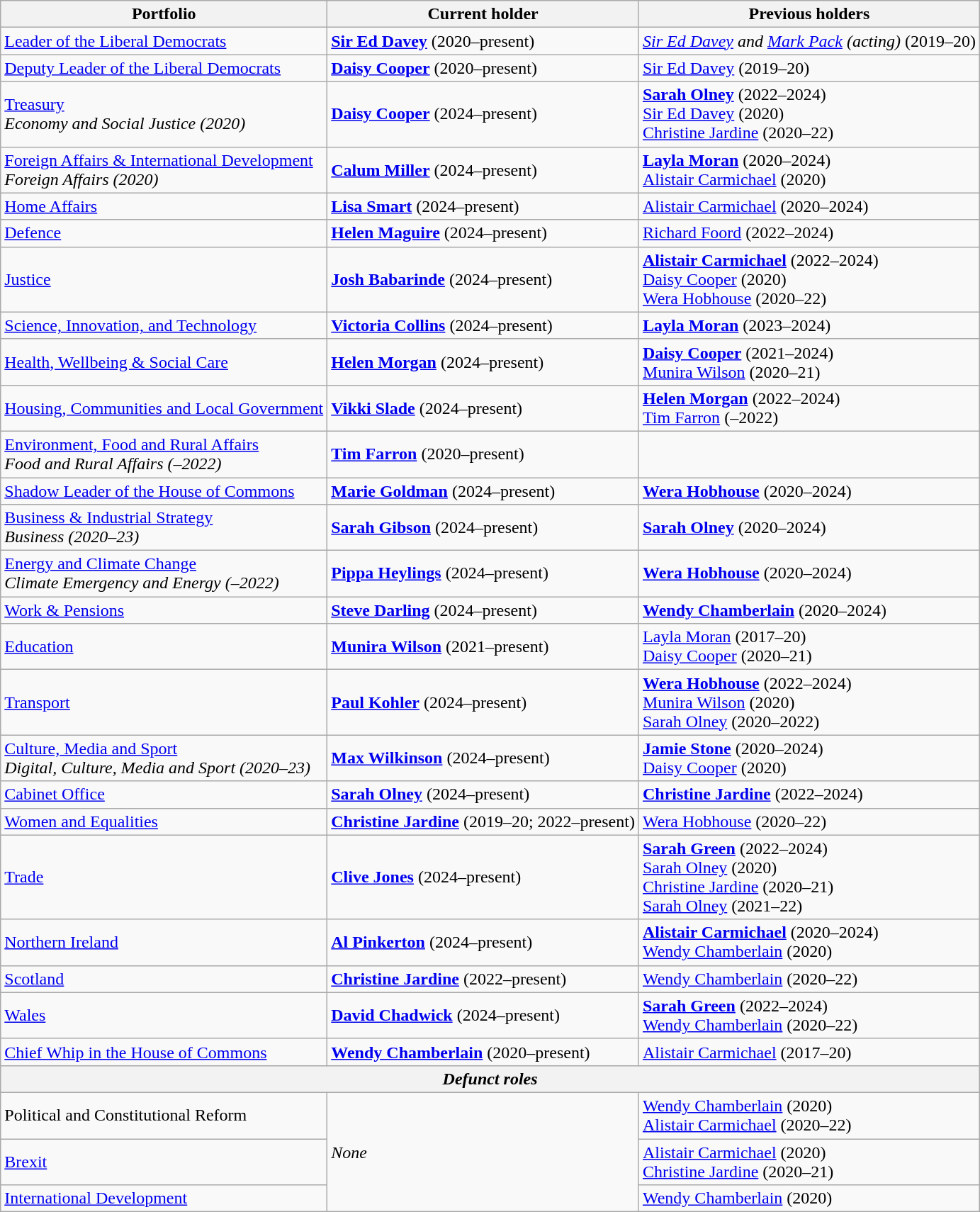<table class="wikitable">
<tr>
<th>Portfolio</th>
<th>Current holder</th>
<th>Previous holders</th>
</tr>
<tr>
<td><a href='#'>Leader of the Liberal Democrats</a></td>
<td> <strong><a href='#'>Sir Ed Davey</a></strong>  (2020–present)</td>
<td><em><a href='#'>Sir Ed Davey</a>   and <a href='#'>Mark Pack</a> (acting)</em> (2019–20)</td>
</tr>
<tr>
<td><a href='#'>Deputy Leader of the Liberal Democrats</a></td>
<td><strong><a href='#'>Daisy Cooper</a></strong>  (2020–present)</td>
<td><a href='#'>Sir Ed Davey</a>  (2019–20)</td>
</tr>
<tr>
<td><a href='#'>Treasury</a><br><em>Economy and Social Justice (2020)</em></td>
<td><strong><a href='#'>Daisy Cooper</a></strong>  (2024–present)</td>
<td><strong><a href='#'>Sarah Olney</a></strong>  (2022–2024)<br><a href='#'>Sir Ed Davey</a>  (2020)<br><a href='#'>Christine Jardine</a>  (2020–22)</td>
</tr>
<tr>
<td><a href='#'>Foreign Affairs & International Development</a><br><em>Foreign Affairs (2020)</em></td>
<td><strong><a href='#'>Calum Miller</a></strong>  (2024–present)</td>
<td><strong><a href='#'>Layla Moran</a></strong>  (2020–2024)<br> <a href='#'>Alistair Carmichael</a>  (2020)</td>
</tr>
<tr>
<td><a href='#'>Home Affairs</a></td>
<td><strong><a href='#'>Lisa Smart</a></strong>   (2024–present)</td>
<td> <a href='#'>Alistair Carmichael</a>  (2020–2024)</td>
</tr>
<tr>
<td><a href='#'>Defence</a></td>
<td><strong><a href='#'>Helen Maguire</a></strong>  (2024–present)</td>
<td><a href='#'>Richard Foord</a>  (2022–2024)</td>
</tr>
<tr>
<td><a href='#'>Justice</a></td>
<td><strong><a href='#'>Josh Babarinde</a></strong>  (2024–present)</td>
<td> <strong><a href='#'>Alistair Carmichael</a></strong>  (2022–2024)<br><a href='#'>Daisy Cooper</a>  (2020)<br><a href='#'>Wera Hobhouse</a>  (2020–22)</td>
</tr>
<tr>
<td><a href='#'>Science, Innovation, and Technology</a></td>
<td><strong><a href='#'>Victoria Collins</a></strong>  (2024–present)</td>
<td><strong><a href='#'>Layla Moran</a></strong>  (2023–2024)</td>
</tr>
<tr>
<td><a href='#'>Health, Wellbeing & Social Care</a></td>
<td><strong><a href='#'>Helen Morgan</a></strong>  (2024–present)</td>
<td><strong><a href='#'>Daisy Cooper</a></strong>  (2021–2024)<br><a href='#'>Munira Wilson</a>  (2020–21)</td>
</tr>
<tr>
<td><a href='#'>Housing, Communities and Local Government</a></td>
<td><strong><a href='#'>Vikki Slade</a></strong>  (2024–present)</td>
<td><strong><a href='#'>Helen Morgan</a></strong>  (2022–2024)<br><a href='#'>Tim Farron</a>  (–2022)</td>
</tr>
<tr>
<td><a href='#'>Environment, Food and Rural Affairs</a><br><em>Food and Rural Affairs (–2022)</em></td>
<td><strong><a href='#'>Tim Farron</a></strong>  (2020–present)</td>
<td></td>
</tr>
<tr>
<td><a href='#'>Shadow Leader of the House of Commons</a></td>
<td><strong><a href='#'>Marie Goldman</a></strong>  (2024–present)</td>
<td><strong><a href='#'>Wera Hobhouse</a></strong>  (2020–2024)</td>
</tr>
<tr>
<td><a href='#'>Business & Industrial Strategy</a> <br><em>Business (2020–23)</em></td>
<td><strong><a href='#'>Sarah Gibson</a></strong>  (2024–present)</td>
<td><strong><a href='#'>Sarah Olney</a></strong>  (2020–2024)</td>
</tr>
<tr>
<td><a href='#'>Energy and Climate Change</a><br><em>Climate Emergency and Energy (–2022)</em></td>
<td><strong><a href='#'>Pippa Heylings</a></strong>  (2024–present)</td>
<td><strong><a href='#'>Wera Hobhouse</a></strong>  (2020–2024)</td>
</tr>
<tr>
<td><a href='#'>Work & Pensions</a></td>
<td><strong><a href='#'>Steve Darling</a></strong>  (2024–present)</td>
<td><strong><a href='#'>Wendy Chamberlain</a></strong>  (2020–2024)</td>
</tr>
<tr>
<td><a href='#'>Education</a></td>
<td><strong><a href='#'>Munira Wilson</a></strong>  (2021–present)</td>
<td><a href='#'>Layla Moran</a>  (2017–20)<br><a href='#'>Daisy Cooper</a>  (2020–21)</td>
</tr>
<tr>
<td><a href='#'>Transport</a></td>
<td><strong><a href='#'>Paul Kohler</a></strong>   (2024–present)</td>
<td><strong><a href='#'>Wera Hobhouse</a></strong>  (2022–2024)<br><a href='#'>Munira Wilson</a>  (2020)<br><a href='#'>Sarah Olney</a>  (2020–2022)</td>
</tr>
<tr>
<td><a href='#'>Culture, Media and Sport</a><br><em>Digital, Culture, Media and Sport (2020–23)</em></td>
<td><strong><a href='#'>Max Wilkinson</a></strong>  (2024–present)</td>
<td><strong><a href='#'>Jamie Stone</a></strong>  (2020–2024)<br><a href='#'>Daisy Cooper</a>  (2020)</td>
</tr>
<tr>
<td><a href='#'>Cabinet Office</a></td>
<td><strong><a href='#'>Sarah Olney</a></strong>  (2024–present)</td>
<td><strong><a href='#'>Christine Jardine</a></strong>  (2022–2024)</td>
</tr>
<tr>
<td><a href='#'>Women and Equalities</a></td>
<td><strong><a href='#'>Christine Jardine</a></strong>  (2019–20; 2022–present)</td>
<td><a href='#'>Wera Hobhouse</a>  (2020–22)</td>
</tr>
<tr>
<td><a href='#'>Trade</a></td>
<td><strong><a href='#'>Clive Jones</a></strong>  (2024–present)</td>
<td><strong><a href='#'>Sarah Green</a></strong>  (2022–2024)<br><a href='#'>Sarah Olney</a>  (2020)<br><a href='#'>Christine Jardine</a>  (2020–21)<br><a href='#'>Sarah Olney</a>  (2021–22)</td>
</tr>
<tr>
<td><a href='#'>Northern Ireland</a></td>
<td><strong><a href='#'>Al Pinkerton</a></strong>  (2024–present)</td>
<td> <strong><a href='#'>Alistair Carmichael</a></strong>  (2020–2024)<br><a href='#'>Wendy Chamberlain</a>  (2020)</td>
</tr>
<tr>
<td><a href='#'>Scotland</a></td>
<td><strong><a href='#'>Christine Jardine</a></strong>  (2022–present)</td>
<td><a href='#'>Wendy Chamberlain</a>  (2020–22)</td>
</tr>
<tr>
<td><a href='#'>Wales</a></td>
<td><strong><a href='#'>David Chadwick</a></strong>  (2024–present)</td>
<td><strong><a href='#'>Sarah Green</a></strong>  (2022–2024)<br><a href='#'>Wendy Chamberlain</a>  (2020–22)</td>
</tr>
<tr>
<td><a href='#'>Chief Whip in the House of Commons</a></td>
<td><strong><a href='#'>Wendy Chamberlain</a></strong>  (2020–present)</td>
<td> <a href='#'>Alistair Carmichael</a>  (2017–20)</td>
</tr>
<tr>
<th colspan=4><em>Defunct roles</em></th>
</tr>
<tr>
<td>Political and Constitutional Reform</td>
<td rowspan=3><em>None</em></td>
<td><a href='#'>Wendy Chamberlain</a>  (2020)<br> <a href='#'>Alistair Carmichael</a>  (2020–22)</td>
</tr>
<tr>
<td><a href='#'>Brexit</a></td>
<td> <a href='#'>Alistair Carmichael</a>  (2020)<br><a href='#'>Christine Jardine</a>  (2020–21)</td>
</tr>
<tr>
<td><a href='#'>International Development</a></td>
<td><a href='#'>Wendy Chamberlain</a>  (2020)</td>
</tr>
</table>
